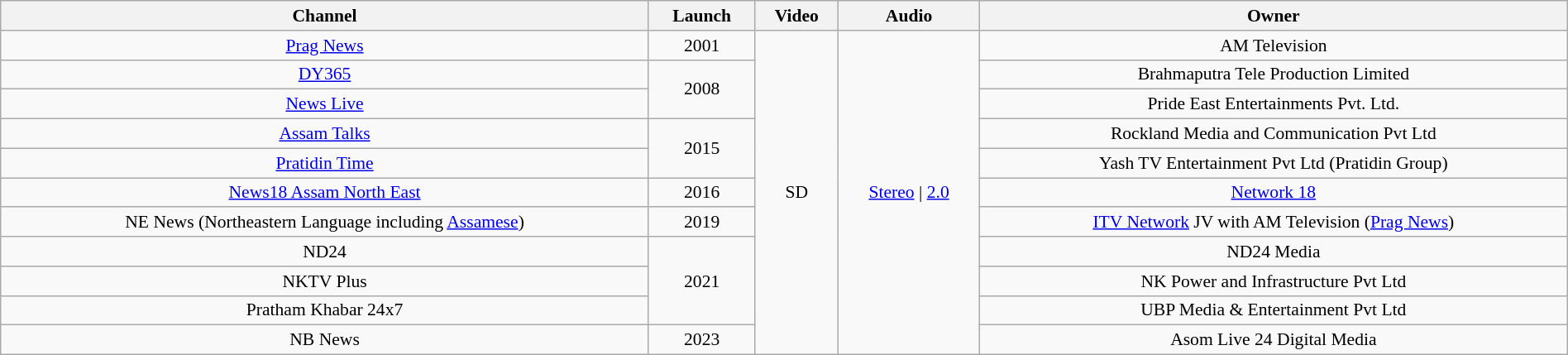<table class="wikitable sortable" style="border-collapse:collapse; font-size: 90%; text-align:center" width="100%">
<tr>
<th>Channel</th>
<th>Launch</th>
<th>Video</th>
<th>Audio</th>
<th>Owner</th>
</tr>
<tr>
<td><a href='#'>Prag News</a></td>
<td>2001</td>
<td rowspan="11">SD</td>
<td rowspan="11"><a href='#'>Stereo</a> | <a href='#'>2.0</a></td>
<td>AM Television</td>
</tr>
<tr>
<td><a href='#'>DY365</a></td>
<td rowspan="2">2008</td>
<td>Brahmaputra Tele Production Limited</td>
</tr>
<tr>
<td><a href='#'>News Live</a></td>
<td>Pride East Entertainments Pvt. Ltd.</td>
</tr>
<tr>
<td><a href='#'>Assam Talks</a></td>
<td rowspan="2">2015</td>
<td>Rockland Media and Communication Pvt Ltd</td>
</tr>
<tr>
<td><a href='#'>Pratidin Time</a></td>
<td>Yash TV Entertainment Pvt Ltd (Pratidin Group)</td>
</tr>
<tr>
<td><a href='#'>News18 Assam North East</a></td>
<td>2016</td>
<td><a href='#'>Network 18</a></td>
</tr>
<tr>
<td>NE News (Northeastern Language including <a href='#'>Assamese</a>)</td>
<td>2019</td>
<td><a href='#'>ITV Network</a> JV with AM Television (<a href='#'>Prag News</a>)</td>
</tr>
<tr>
<td>ND24</td>
<td rowspan="3">2021</td>
<td>ND24 Media</td>
</tr>
<tr>
<td>NKTV Plus</td>
<td>NK Power and Infrastructure Pvt Ltd</td>
</tr>
<tr>
<td>Pratham Khabar 24x7</td>
<td>UBP Media & Entertainment Pvt Ltd</td>
</tr>
<tr>
<td>NB News</td>
<td>2023</td>
<td>Asom Live 24 Digital Media</td>
</tr>
</table>
